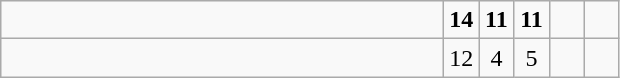<table class="wikitable">
<tr>
<td style="width:18em"></td>
<td align=center style="width:1em"><strong>14</strong></td>
<td align=center style="width:1em"><strong>11</strong></td>
<td align=center style="width:1em"><strong>11</strong></td>
<td align=center style="width:1em"></td>
<td align=center style="width:1em"></td>
</tr>
<tr>
<td style="width:18em"></td>
<td align=center style="width:1em">12</td>
<td align=center style="width:1em">4</td>
<td align=center style="width:1em">5</td>
<td align=center style="width:1em"></td>
<td align=center style="width:1em"></td>
</tr>
</table>
